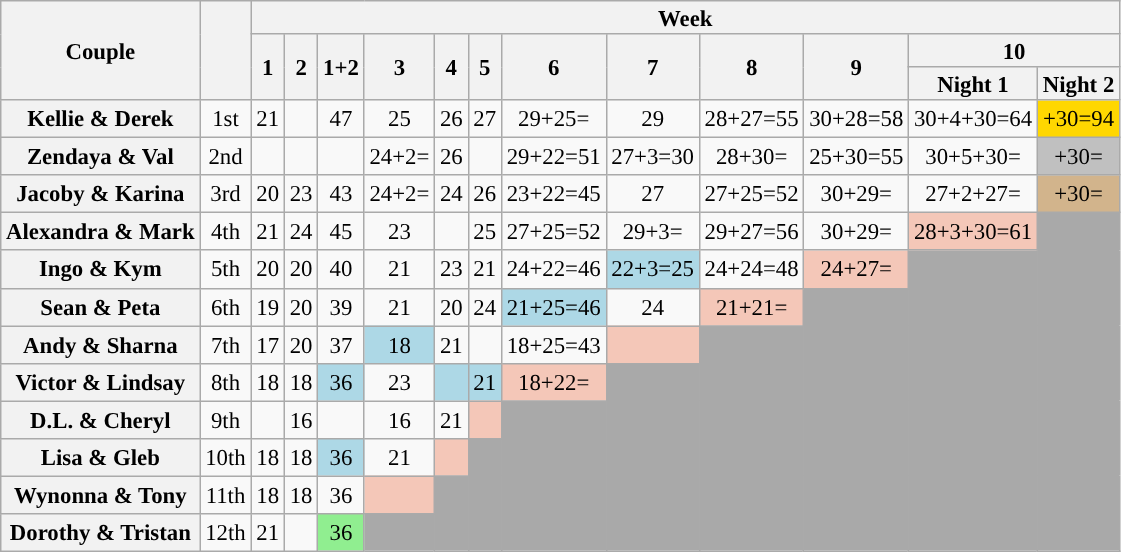<table class="wikitable sortable" style="text-align:center; font-size:95%">
<tr>
<th scope="col" rowspan="3" style="text-align:center; line-height:15px;">Couple</th>
<th scope="col" rowspan="3" style="text-align:center; line-height:15px;"></th>
<th colspan="12" style="text-align:center; line-height:15px;">Week</th>
</tr>
<tr>
<th scope="col" rowspan=2 style="line-height:15px;">1</th>
<th scope="col" rowspan=2 style="line-height:15px;">2</th>
<th scope="col" rowspan=2 style="line-height:15px;">1+2</th>
<th scope="col" rowspan=2 style="line-height:15px;">3</th>
<th scope="col" rowspan=2 style="line-height:15px;">4</th>
<th scope="col" rowspan=2 style="line-height:15px;">5</th>
<th scope="col" rowspan=2 style="line-height:15px;">6</th>
<th scope="col" rowspan=2 style="line-height:15px;">7</th>
<th scope="col" rowspan=2 style="line-height:15px;">8</th>
<th scope="col" rowspan=2 style="line-height:15px;">9</th>
<th scope="col" colspan=2 style="line-height:15px;">10</th>
</tr>
<tr>
<th style="line-height:15px;">Night 1</th>
<th style="line-height:15px;">Night 2</th>
</tr>
<tr>
<th scope="row">Kellie & Derek</th>
<td>1st</td>
<td>21</td>
<td></td>
<td>47</td>
<td>25</td>
<td>26</td>
<td>27</td>
<td>29+25=</td>
<td>29</td>
<td>28+27=55</td>
<td>30+28=58</td>
<td>30+4+30=64</td>
<td bgcolor=gold >+30=94</td>
</tr>
<tr>
<th scope="row">Zendaya & Val</th>
<td>2nd</td>
<td></td>
<td></td>
<td></td>
<td>24+2=</td>
<td>26</td>
<td></td>
<td>29+22=51</td>
<td>27+3=30</td>
<td>28+30=</td>
<td>25+30=55</td>
<td>30+5+30=</td>
<td style="background:silver;" >+30=</td>
</tr>
<tr>
<th scope="row">Jacoby & Karina</th>
<td>3rd</td>
<td>20</td>
<td>23</td>
<td>43</td>
<td>24+2=</td>
<td>24</td>
<td>26</td>
<td>23+22=45</td>
<td>27</td>
<td>27+25=52</td>
<td>30+29=</td>
<td>27+2+27=</td>
<td bgcolor=tan >+30=</td>
</tr>
<tr>
<th scope="row">Alexandra & Mark</th>
<td>4th</td>
<td>21</td>
<td>24</td>
<td>45</td>
<td>23</td>
<td></td>
<td>25</td>
<td>27+25=52</td>
<td>29+3=</td>
<td>29+27=56</td>
<td>30+29=</td>
<td bgcolor=f4c7b8 >28+3+30=61</td>
<td rowspan="9" style="background:darkgrey;"></td>
</tr>
<tr>
<th scope="row">Ingo & Kym</th>
<td>5th</td>
<td>20</td>
<td>20</td>
<td>40</td>
<td>21</td>
<td>23</td>
<td>21</td>
<td>24+22=46</td>
<td bgcolor=lightblue >22+3=25</td>
<td>24+24=48</td>
<td bgcolor=f4c7b8 >24+27=</td>
<td rowspan="8" style="background:darkgrey;"></td>
</tr>
<tr>
<th scope="row">Sean & Peta</th>
<td>6th</td>
<td>19</td>
<td>20</td>
<td>39</td>
<td>21</td>
<td>20</td>
<td>24</td>
<td bgcolor=lightblue >21+25=46</td>
<td>24</td>
<td bgcolor=f4c7b8 >21+21=</td>
<td rowspan="7" style="background:darkgrey;"></td>
</tr>
<tr>
<th scope="row">Andy & Sharna</th>
<td>7th</td>
<td>17</td>
<td>20</td>
<td>37</td>
<td bgcolor=lightblue>18</td>
<td>21</td>
<td></td>
<td>18+25=43</td>
<td bgcolor=f4c7b8></td>
<td rowspan="6" style="background:darkgrey;"></td>
</tr>
<tr>
<th scope="row">Victor & Lindsay</th>
<td>8th</td>
<td>18</td>
<td>18</td>
<td bgcolor=lightblue>36</td>
<td>23</td>
<td bgcolor=lightblue></td>
<td bgcolor=lightblue>21</td>
<td bgcolor=f4c7b8 >18+22=</td>
<td rowspan="5" style="background:darkgrey;"></td>
</tr>
<tr>
<th scope="row">D.L. & Cheryl</th>
<td>9th</td>
<td></td>
<td>16</td>
<td></td>
<td>16</td>
<td>21</td>
<td bgcolor=f4c7b8></td>
<td rowspan="4" style="background:darkgrey;"></td>
</tr>
<tr>
<th scope="row">Lisa & Gleb</th>
<td>10th</td>
<td>18</td>
<td>18</td>
<td bgcolor=lightblue>36</td>
<td>21</td>
<td bgcolor=f4c7b8></td>
<td rowspan="3" style="background:darkgrey;"></td>
</tr>
<tr>
<th scope="row">Wynonna & Tony</th>
<td>11th</td>
<td>18</td>
<td>18</td>
<td>36</td>
<td bgcolor=f4c7b8></td>
<td rowspan="2" style="background:darkgrey;"></td>
</tr>
<tr>
<th scope="row">Dorothy & Tristan</th>
<td>12th</td>
<td>21</td>
<td></td>
<td bgcolor=lightgreen>36</td>
<td style="background:darkgrey;"></td>
</tr>
</table>
